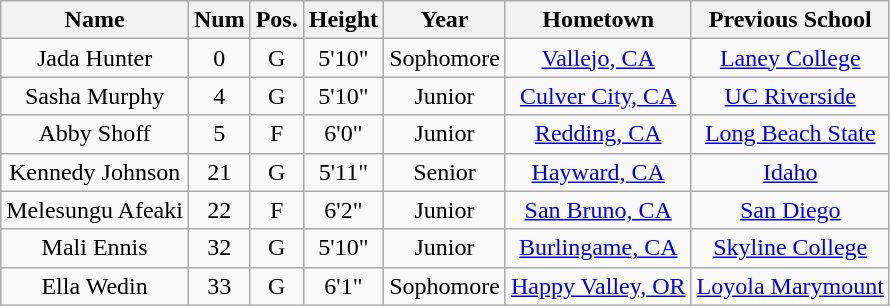<table class="wikitable sortable" style="text-align: center">
<tr align=center>
<th style=>Name</th>
<th style=>Num</th>
<th style=>Pos.</th>
<th style=>Height</th>
<th style=>Year</th>
<th style=>Hometown</th>
<th style=>Previous School</th>
</tr>
<tr>
<td>Jada Hunter</td>
<td>0</td>
<td>G</td>
<td>5'10"</td>
<td>Sophomore</td>
<td><a href='#'>Vallejo, CA</a></td>
<td><a href='#'>Laney College</a></td>
</tr>
<tr>
<td>Sasha Murphy</td>
<td>4</td>
<td>G</td>
<td>5'10"</td>
<td>Junior</td>
<td><a href='#'>Culver City, CA</a></td>
<td><a href='#'>UC Riverside</a></td>
</tr>
<tr>
<td>Abby Shoff</td>
<td>5</td>
<td>F</td>
<td>6'0"</td>
<td>Junior</td>
<td><a href='#'>Redding, CA</a></td>
<td><a href='#'>Long Beach State</a></td>
</tr>
<tr>
<td>Kennedy Johnson</td>
<td>21</td>
<td>G</td>
<td>5'11"</td>
<td>Senior</td>
<td><a href='#'>Hayward, CA</a></td>
<td><a href='#'>Idaho</a></td>
</tr>
<tr>
<td>Melesungu Afeaki</td>
<td>22</td>
<td>F</td>
<td>6'2"</td>
<td>Junior</td>
<td><a href='#'>San Bruno, CA</a></td>
<td><a href='#'>San Diego</a></td>
</tr>
<tr>
<td>Mali Ennis</td>
<td>32</td>
<td>G</td>
<td>5'10"</td>
<td>Junior</td>
<td><a href='#'>Burlingame, CA</a></td>
<td><a href='#'>Skyline College</a></td>
</tr>
<tr>
<td>Ella Wedin</td>
<td>33</td>
<td>G</td>
<td>6'1"</td>
<td>Sophomore</td>
<td><a href='#'>Happy Valley, OR</a></td>
<td><a href='#'>Loyola Marymount</a></td>
</tr>
</table>
